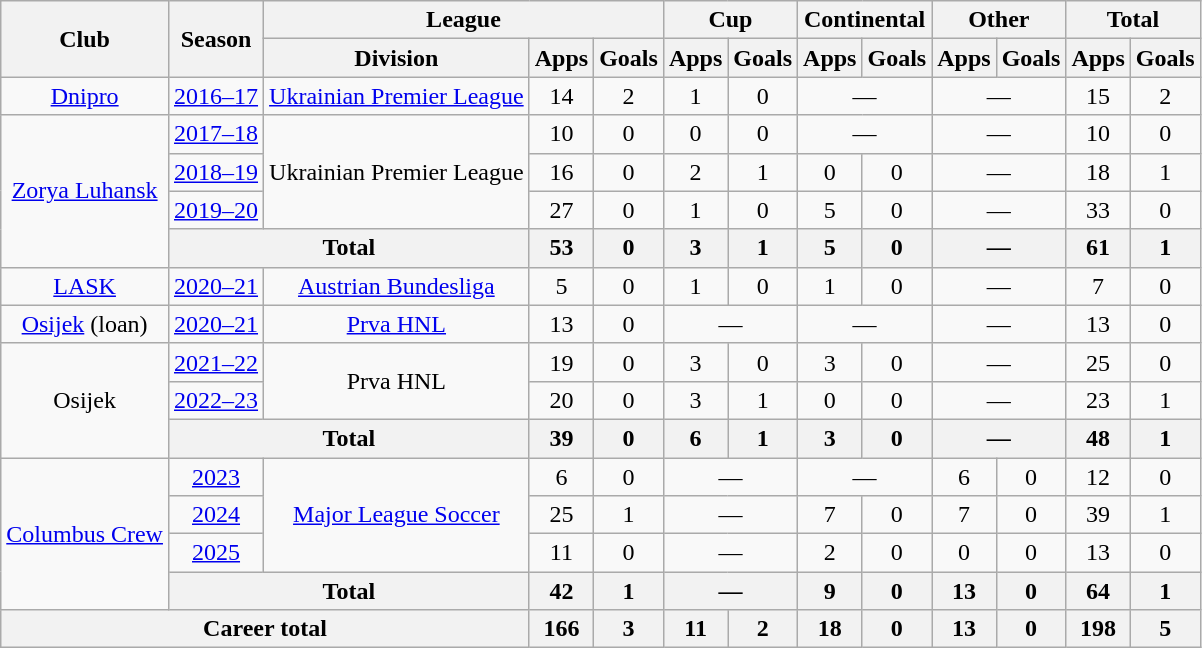<table class="wikitable" style="text-align:center">
<tr>
<th rowspan="2">Club</th>
<th rowspan="2">Season</th>
<th colspan="3">League</th>
<th colspan="2">Cup</th>
<th colspan="2">Continental</th>
<th colspan="2">Other</th>
<th colspan="2">Total</th>
</tr>
<tr>
<th>Division</th>
<th>Apps</th>
<th>Goals</th>
<th>Apps</th>
<th>Goals</th>
<th>Apps</th>
<th>Goals</th>
<th>Apps</th>
<th>Goals</th>
<th>Apps</th>
<th>Goals</th>
</tr>
<tr>
<td><a href='#'>Dnipro</a></td>
<td><a href='#'>2016–17</a></td>
<td><a href='#'>Ukrainian Premier League</a></td>
<td>14</td>
<td>2</td>
<td>1</td>
<td>0</td>
<td colspan="2">—</td>
<td colspan="2">—</td>
<td>15</td>
<td>2</td>
</tr>
<tr>
<td rowspan="4"><a href='#'>Zorya Luhansk</a></td>
<td><a href='#'>2017–18</a></td>
<td rowspan="3">Ukrainian Premier League</td>
<td>10</td>
<td>0</td>
<td>0</td>
<td>0</td>
<td colspan="2">—</td>
<td colspan="2">—</td>
<td>10</td>
<td>0</td>
</tr>
<tr>
<td><a href='#'>2018–19</a></td>
<td>16</td>
<td>0</td>
<td>2</td>
<td>1</td>
<td>0</td>
<td>0</td>
<td colspan="2">—</td>
<td>18</td>
<td>1</td>
</tr>
<tr>
<td><a href='#'>2019–20</a></td>
<td>27</td>
<td>0</td>
<td>1</td>
<td>0</td>
<td>5</td>
<td>0</td>
<td colspan="2">—</td>
<td>33</td>
<td>0</td>
</tr>
<tr>
<th colspan="2">Total</th>
<th>53</th>
<th>0</th>
<th>3</th>
<th>1</th>
<th>5</th>
<th>0</th>
<th colspan="2">—</th>
<th>61</th>
<th>1</th>
</tr>
<tr>
<td><a href='#'>LASK</a></td>
<td><a href='#'>2020–21</a></td>
<td><a href='#'>Austrian Bundesliga</a></td>
<td>5</td>
<td>0</td>
<td>1</td>
<td>0</td>
<td>1</td>
<td>0</td>
<td colspan="2">—</td>
<td>7</td>
<td>0</td>
</tr>
<tr>
<td><a href='#'>Osijek</a> (loan)</td>
<td><a href='#'>2020–21</a></td>
<td><a href='#'>Prva HNL</a></td>
<td>13</td>
<td>0</td>
<td colspan="2">—</td>
<td colspan="2">—</td>
<td colspan="2">—</td>
<td>13</td>
<td>0</td>
</tr>
<tr>
<td rowspan="3">Osijek</td>
<td><a href='#'>2021–22</a></td>
<td rowspan="2">Prva HNL</td>
<td>19</td>
<td>0</td>
<td>3</td>
<td>0</td>
<td>3</td>
<td>0</td>
<td colspan="2">—</td>
<td>25</td>
<td>0</td>
</tr>
<tr>
<td><a href='#'>2022–23</a></td>
<td>20</td>
<td>0</td>
<td>3</td>
<td>1</td>
<td>0</td>
<td>0</td>
<td colspan="2">—</td>
<td>23</td>
<td>1</td>
</tr>
<tr>
<th colspan="2">Total</th>
<th>39</th>
<th>0</th>
<th>6</th>
<th>1</th>
<th>3</th>
<th>0</th>
<th colspan="2">—</th>
<th>48</th>
<th>1</th>
</tr>
<tr>
<td rowspan="4"><a href='#'>Columbus Crew</a></td>
<td><a href='#'>2023</a></td>
<td rowspan="3"><a href='#'>Major League Soccer</a></td>
<td>6</td>
<td>0</td>
<td colspan="2">—</td>
<td colspan="2">—</td>
<td>6</td>
<td>0</td>
<td>12</td>
<td>0</td>
</tr>
<tr>
<td><a href='#'>2024</a></td>
<td>25</td>
<td>1</td>
<td colspan="2">—</td>
<td>7</td>
<td>0</td>
<td>7</td>
<td>0</td>
<td>39</td>
<td>1</td>
</tr>
<tr>
<td><a href='#'>2025</a></td>
<td>11</td>
<td>0</td>
<td colspan="2">—</td>
<td>2</td>
<td>0</td>
<td>0</td>
<td>0</td>
<td>13</td>
<td>0</td>
</tr>
<tr>
<th colspan="2">Total</th>
<th>42</th>
<th>1</th>
<th colspan="2">—</th>
<th>9</th>
<th>0</th>
<th>13</th>
<th>0</th>
<th>64</th>
<th>1</th>
</tr>
<tr>
<th colspan="3">Career total</th>
<th>166</th>
<th>3</th>
<th>11</th>
<th>2</th>
<th>18</th>
<th>0</th>
<th>13</th>
<th>0</th>
<th>198</th>
<th>5</th>
</tr>
</table>
